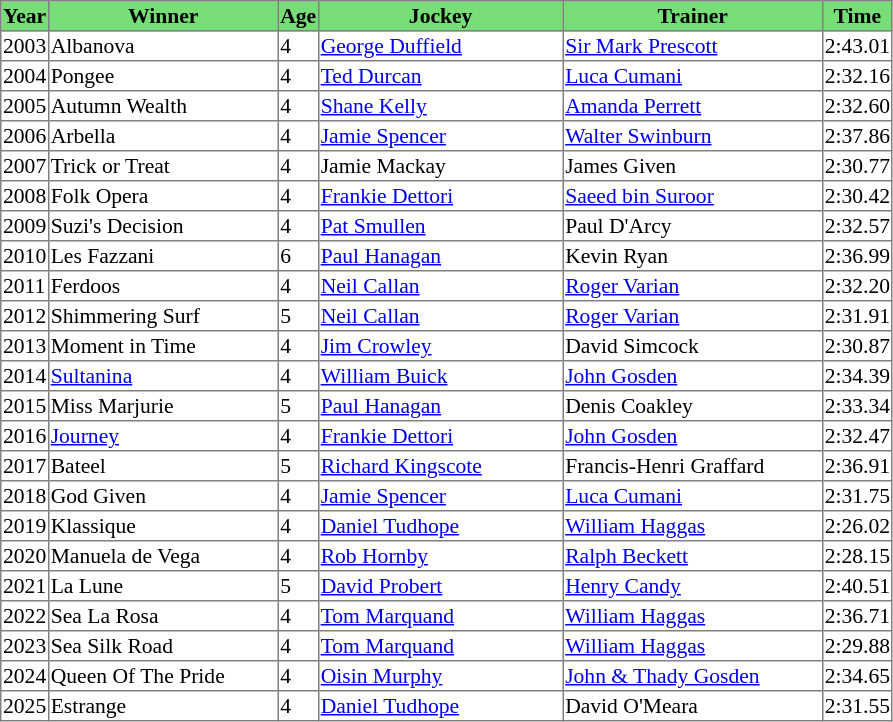<table class = "sortable" | border="1" style="border-collapse: collapse; font-size:90%">
<tr bgcolor="#77dd77" align="center">
<th>Year</th>
<th>Winner</th>
<th>Age</th>
<th>Jockey</th>
<th>Trainer</th>
<th>Time</th>
</tr>
<tr>
<td>2003</td>
<td width=150px>Albanova</td>
<td>4</td>
<td width=160px><a href='#'>George Duffield</a></td>
<td width=170px><a href='#'>Sir Mark Prescott</a></td>
<td>2:43.01</td>
</tr>
<tr>
<td>2004</td>
<td>Pongee</td>
<td>4</td>
<td><a href='#'>Ted Durcan</a></td>
<td><a href='#'>Luca Cumani</a></td>
<td>2:32.16</td>
</tr>
<tr>
<td>2005</td>
<td>Autumn Wealth</td>
<td>4</td>
<td><a href='#'>Shane Kelly</a></td>
<td><a href='#'>Amanda Perrett</a></td>
<td>2:32.60</td>
</tr>
<tr>
<td>2006</td>
<td>Arbella</td>
<td>4</td>
<td><a href='#'>Jamie Spencer</a></td>
<td><a href='#'>Walter Swinburn</a></td>
<td>2:37.86</td>
</tr>
<tr>
<td>2007</td>
<td>Trick or Treat</td>
<td>4</td>
<td>Jamie Mackay</td>
<td>James Given</td>
<td>2:30.77</td>
</tr>
<tr>
<td>2008</td>
<td>Folk Opera</td>
<td>4</td>
<td><a href='#'>Frankie Dettori</a></td>
<td><a href='#'>Saeed bin Suroor</a></td>
<td>2:30.42</td>
</tr>
<tr>
<td>2009</td>
<td>Suzi's Decision</td>
<td>4</td>
<td><a href='#'>Pat Smullen</a></td>
<td>Paul D'Arcy</td>
<td>2:32.57</td>
</tr>
<tr>
<td>2010</td>
<td>Les Fazzani</td>
<td>6</td>
<td><a href='#'>Paul Hanagan</a></td>
<td>Kevin Ryan</td>
<td>2:36.99</td>
</tr>
<tr>
<td>2011</td>
<td>Ferdoos</td>
<td>4</td>
<td><a href='#'>Neil Callan</a></td>
<td><a href='#'>Roger Varian</a></td>
<td>2:32.20</td>
</tr>
<tr>
<td>2012</td>
<td>Shimmering Surf</td>
<td>5</td>
<td><a href='#'>Neil Callan</a></td>
<td><a href='#'>Roger Varian</a></td>
<td>2:31.91</td>
</tr>
<tr>
<td>2013</td>
<td>Moment in Time</td>
<td>4</td>
<td><a href='#'>Jim Crowley</a></td>
<td>David Simcock</td>
<td>2:30.87</td>
</tr>
<tr>
<td>2014</td>
<td><a href='#'>Sultanina</a></td>
<td>4</td>
<td><a href='#'>William Buick</a></td>
<td><a href='#'>John Gosden</a></td>
<td>2:34.39</td>
</tr>
<tr>
<td>2015</td>
<td>Miss Marjurie</td>
<td>5</td>
<td><a href='#'>Paul Hanagan</a></td>
<td>Denis Coakley</td>
<td>2:33.34</td>
</tr>
<tr>
<td>2016</td>
<td><a href='#'>Journey</a></td>
<td>4</td>
<td><a href='#'>Frankie Dettori</a></td>
<td><a href='#'>John Gosden</a></td>
<td>2:32.47</td>
</tr>
<tr>
<td>2017</td>
<td>Bateel</td>
<td>5</td>
<td><a href='#'>Richard Kingscote</a></td>
<td>Francis-Henri Graffard</td>
<td>2:36.91</td>
</tr>
<tr>
<td>2018</td>
<td>God Given</td>
<td>4</td>
<td><a href='#'>Jamie Spencer</a></td>
<td><a href='#'>Luca Cumani</a></td>
<td>2:31.75</td>
</tr>
<tr>
<td>2019</td>
<td>Klassique</td>
<td>4</td>
<td><a href='#'>Daniel Tudhope</a></td>
<td><a href='#'>William Haggas</a></td>
<td>2:26.02</td>
</tr>
<tr>
<td>2020</td>
<td>Manuela de Vega</td>
<td>4</td>
<td><a href='#'>Rob Hornby</a></td>
<td><a href='#'>Ralph Beckett</a></td>
<td>2:28.15</td>
</tr>
<tr>
<td>2021</td>
<td>La Lune</td>
<td>5</td>
<td><a href='#'>David Probert</a></td>
<td><a href='#'>Henry Candy</a></td>
<td>2:40.51</td>
</tr>
<tr>
<td>2022</td>
<td>Sea La Rosa</td>
<td>4</td>
<td><a href='#'>Tom Marquand</a></td>
<td><a href='#'>William Haggas</a></td>
<td>2:36.71</td>
</tr>
<tr>
<td>2023</td>
<td>Sea Silk Road</td>
<td>4</td>
<td><a href='#'>Tom Marquand</a></td>
<td><a href='#'>William Haggas</a></td>
<td>2:29.88</td>
</tr>
<tr>
<td>2024</td>
<td>Queen Of The Pride</td>
<td>4</td>
<td><a href='#'>Oisin Murphy</a></td>
<td><a href='#'>John & Thady Gosden</a></td>
<td>2:34.65</td>
</tr>
<tr>
<td>2025</td>
<td>Estrange</td>
<td>4</td>
<td><a href='#'>Daniel Tudhope</a></td>
<td>David O'Meara</td>
<td>2:31.55</td>
</tr>
</table>
